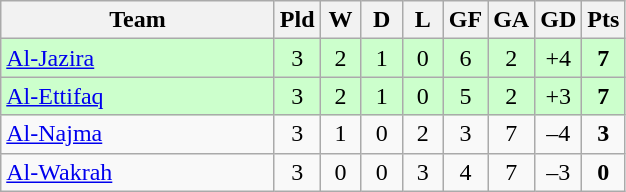<table class="wikitable" style="text-align: center;">
<tr>
<th width="175">Team</th>
<th width="20">Pld</th>
<th width="20">W</th>
<th width="20">D</th>
<th width="20">L</th>
<th width="20">GF</th>
<th width="20">GA</th>
<th width="20">GD</th>
<th width="20">Pts</th>
</tr>
<tr bgcolor=#ccffcc>
<td align=left> <a href='#'>Al-Jazira</a></td>
<td>3</td>
<td>2</td>
<td>1</td>
<td>0</td>
<td>6</td>
<td>2</td>
<td>+4</td>
<td><strong>7</strong></td>
</tr>
<tr bgcolor=#ccffcc>
<td align=left> <a href='#'>Al-Ettifaq</a></td>
<td>3</td>
<td>2</td>
<td>1</td>
<td>0</td>
<td>5</td>
<td>2</td>
<td>+3</td>
<td><strong>7</strong></td>
</tr>
<tr>
<td align=left> <a href='#'>Al-Najma</a></td>
<td>3</td>
<td>1</td>
<td>0</td>
<td>2</td>
<td>3</td>
<td>7</td>
<td>–4</td>
<td><strong>3</strong></td>
</tr>
<tr>
<td align=left> <a href='#'>Al-Wakrah</a></td>
<td>3</td>
<td>0</td>
<td>0</td>
<td>3</td>
<td>4</td>
<td>7</td>
<td>–3</td>
<td><strong>0</strong></td>
</tr>
</table>
